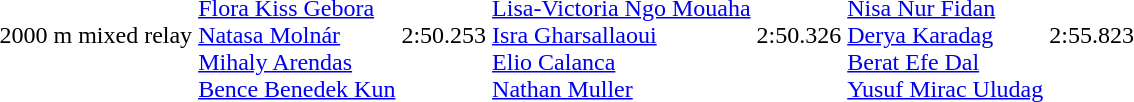<table>
<tr>
<td>2000 m mixed relay</td>
<td><br><a href='#'>Flora Kiss Gebora</a><br><a href='#'>Natasa Molnár</a><br><a href='#'>Mihaly Arendas</a><br><a href='#'>Bence Benedek Kun</a></td>
<td>2:50.253</td>
<td><br><a href='#'>Lisa-Victoria Ngo Mouaha</a><br><a href='#'>Isra Gharsallaoui</a><br><a href='#'>Elio Calanca</a><br><a href='#'>Nathan Muller</a></td>
<td>2:50.326</td>
<td><br><a href='#'>Nisa Nur Fidan</a><br><a href='#'>Derya Karadag</a><br><a href='#'>Berat Efe Dal</a><br><a href='#'>Yusuf Mirac Uludag</a></td>
<td>2:55.823</td>
</tr>
</table>
